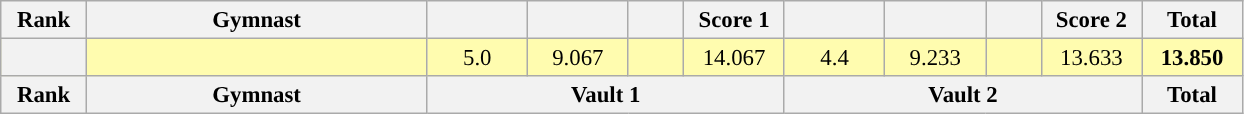<table class="wikitable sortable" style="text-align:center; font-size:95%">
<tr>
<th scope="col" style="width:50px;">Rank</th>
<th scope="col" style="width:220px;">Gymnast</th>
<th scope="col" style="width:60px"></th>
<th scope="col" style="width:60px;"></th>
<th scope="col" style="width:30px;"></th>
<th scope="col" style="width:60px;">Score 1</th>
<th scope="col" style="width:60px"></th>
<th scope="col" style="width:60px;"></th>
<th scope="col" style="width:30px;"></th>
<th scope="col" style="width:60px;">Score 2</th>
<th scope="col" style="width:60px">Total</th>
</tr>
<tr style="background:#fffcaf;">
<th scope=row style="text-align:center"></th>
<td style="text-align:left;"></td>
<td>5.0</td>
<td>9.067</td>
<td></td>
<td>14.067</td>
<td>4.4</td>
<td>9.233</td>
<td></td>
<td>13.633</td>
<td><strong>13.850</strong></td>
</tr>
<tr class="sortbottom">
<th scope=col>Rank</th>
<th scope="col" style="width:210px;">Gymnast</th>
<th scope=col colspan="4">Vault 1</th>
<th scope=col colspan="4">Vault 2</th>
<th scope=col>Total</th>
</tr>
</table>
